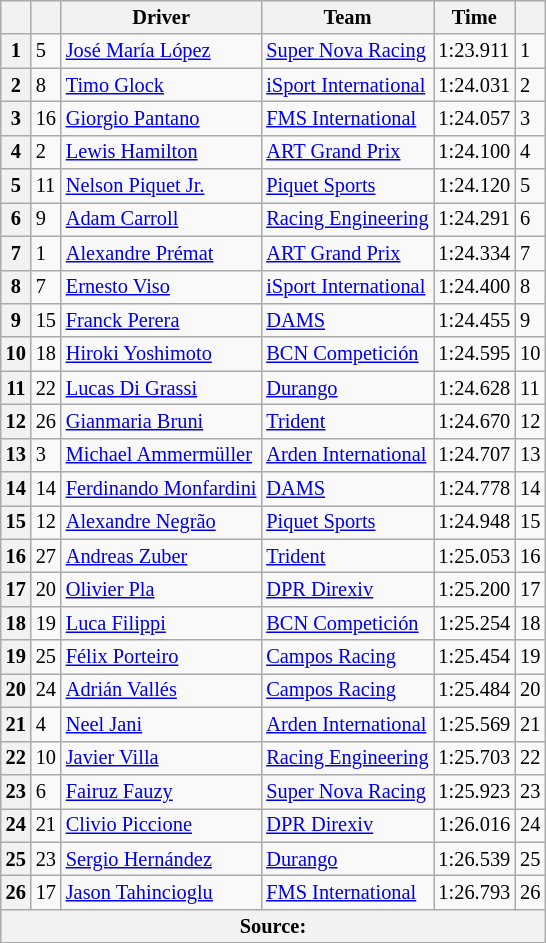<table class="wikitable" style="font-size:85%">
<tr>
<th></th>
<th></th>
<th>Driver</th>
<th>Team</th>
<th>Time</th>
<th></th>
</tr>
<tr>
<th>1</th>
<td>5</td>
<td> <a href='#'>José María López</a></td>
<td><a href='#'>Super Nova Racing</a></td>
<td>1:23.911</td>
<td>1</td>
</tr>
<tr>
<th>2</th>
<td>8</td>
<td> <a href='#'>Timo Glock</a></td>
<td><a href='#'>iSport International</a></td>
<td>1:24.031</td>
<td>2</td>
</tr>
<tr>
<th>3</th>
<td>16</td>
<td> <a href='#'>Giorgio Pantano</a></td>
<td><a href='#'>FMS International</a></td>
<td>1:24.057</td>
<td>3</td>
</tr>
<tr>
<th>4</th>
<td>2</td>
<td> <a href='#'>Lewis Hamilton</a></td>
<td><a href='#'>ART Grand Prix</a></td>
<td>1:24.100</td>
<td>4</td>
</tr>
<tr>
<th>5</th>
<td>11</td>
<td> <a href='#'>Nelson Piquet Jr.</a></td>
<td><a href='#'>Piquet Sports</a></td>
<td>1:24.120</td>
<td>5</td>
</tr>
<tr>
<th>6</th>
<td>9</td>
<td> <a href='#'>Adam Carroll</a></td>
<td><a href='#'>Racing Engineering</a></td>
<td>1:24.291</td>
<td>6</td>
</tr>
<tr>
<th>7</th>
<td>1</td>
<td> <a href='#'>Alexandre Prémat</a></td>
<td><a href='#'>ART Grand Prix</a></td>
<td>1:24.334</td>
<td>7</td>
</tr>
<tr>
<th>8</th>
<td>7</td>
<td> <a href='#'>Ernesto Viso</a></td>
<td><a href='#'>iSport International</a></td>
<td>1:24.400</td>
<td>8</td>
</tr>
<tr>
<th>9</th>
<td>15</td>
<td> <a href='#'>Franck Perera</a></td>
<td><a href='#'>DAMS</a></td>
<td>1:24.455</td>
<td>9</td>
</tr>
<tr>
<th>10</th>
<td>18</td>
<td> <a href='#'>Hiroki Yoshimoto</a></td>
<td><a href='#'>BCN Competición</a></td>
<td>1:24.595</td>
<td>10</td>
</tr>
<tr>
<th>11</th>
<td>22</td>
<td> <a href='#'>Lucas Di Grassi</a></td>
<td><a href='#'>Durango</a></td>
<td>1:24.628</td>
<td>11</td>
</tr>
<tr>
<th>12</th>
<td>26</td>
<td> <a href='#'>Gianmaria Bruni</a></td>
<td><a href='#'>Trident</a></td>
<td>1:24.670</td>
<td>12</td>
</tr>
<tr>
<th>13</th>
<td>3</td>
<td> <a href='#'>Michael Ammermüller</a></td>
<td><a href='#'>Arden International</a></td>
<td>1:24.707</td>
<td>13</td>
</tr>
<tr>
<th>14</th>
<td>14</td>
<td> <a href='#'>Ferdinando Monfardini</a></td>
<td><a href='#'>DAMS</a></td>
<td>1:24.778</td>
<td>14</td>
</tr>
<tr>
<th>15</th>
<td>12</td>
<td> <a href='#'>Alexandre Negrão</a></td>
<td><a href='#'>Piquet Sports</a></td>
<td>1:24.948</td>
<td>15</td>
</tr>
<tr>
<th>16</th>
<td>27</td>
<td> <a href='#'>Andreas Zuber</a></td>
<td><a href='#'>Trident</a></td>
<td>1:25.053</td>
<td>16</td>
</tr>
<tr>
<th>17</th>
<td>20</td>
<td> <a href='#'>Olivier Pla</a></td>
<td><a href='#'>DPR Direxiv</a></td>
<td>1:25.200</td>
<td>17</td>
</tr>
<tr>
<th>18</th>
<td>19</td>
<td> <a href='#'>Luca Filippi</a></td>
<td><a href='#'>BCN Competición</a></td>
<td>1:25.254</td>
<td>18</td>
</tr>
<tr>
<th>19</th>
<td>25</td>
<td> <a href='#'>Félix Porteiro</a></td>
<td><a href='#'>Campos Racing</a></td>
<td>1:25.454</td>
<td>19</td>
</tr>
<tr>
<th>20</th>
<td>24</td>
<td> <a href='#'>Adrián Vallés</a></td>
<td><a href='#'>Campos Racing</a></td>
<td>1:25.484</td>
<td>20</td>
</tr>
<tr>
<th>21</th>
<td>4</td>
<td> <a href='#'>Neel Jani</a></td>
<td><a href='#'>Arden International</a></td>
<td>1:25.569</td>
<td>21</td>
</tr>
<tr>
<th>22</th>
<td>10</td>
<td> <a href='#'>Javier Villa</a></td>
<td><a href='#'>Racing Engineering</a></td>
<td>1:25.703</td>
<td>22</td>
</tr>
<tr>
<th>23</th>
<td>6</td>
<td> <a href='#'>Fairuz Fauzy</a></td>
<td><a href='#'>Super Nova Racing</a></td>
<td>1:25.923</td>
<td>23</td>
</tr>
<tr>
<th>24</th>
<td>21</td>
<td> <a href='#'>Clivio Piccione</a></td>
<td><a href='#'>DPR Direxiv</a></td>
<td>1:26.016</td>
<td>24</td>
</tr>
<tr>
<th>25</th>
<td>23</td>
<td> <a href='#'>Sergio Hernández</a></td>
<td><a href='#'>Durango</a></td>
<td>1:26.539</td>
<td>25</td>
</tr>
<tr>
<th>26</th>
<td>17</td>
<td> <a href='#'>Jason Tahincioglu</a></td>
<td><a href='#'>FMS International</a></td>
<td>1:26.793</td>
<td>26</td>
</tr>
<tr>
<th colspan="6">Source:</th>
</tr>
<tr>
</tr>
</table>
